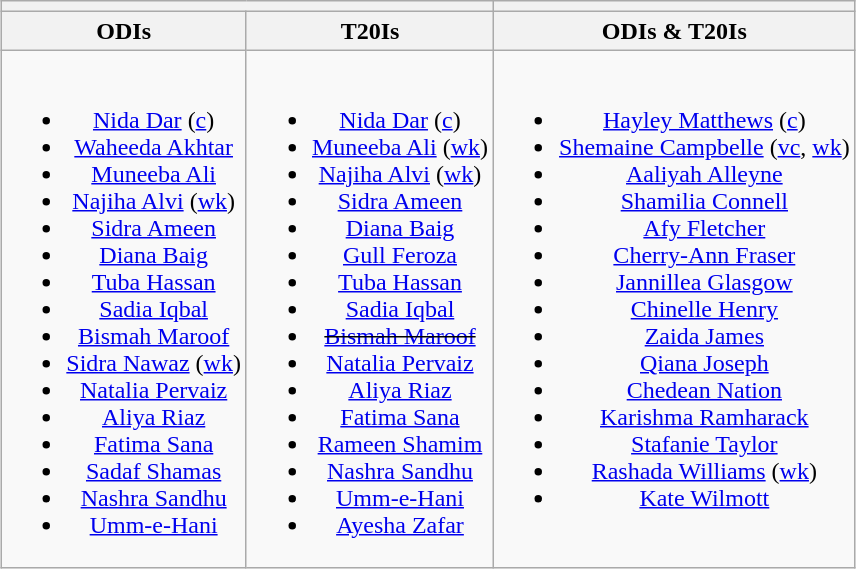<table class="wikitable" style="text-align:center;margin:auto">
<tr>
<th colspan=2></th>
<th></th>
</tr>
<tr>
<th>ODIs</th>
<th>T20Is</th>
<th>ODIs & T20Is</th>
</tr>
<tr style="vertical-align:top">
<td><br><ul><li><a href='#'>Nida Dar</a> (<a href='#'>c</a>)</li><li><a href='#'>Waheeda Akhtar</a></li><li><a href='#'>Muneeba Ali</a></li><li><a href='#'>Najiha Alvi</a> (<a href='#'>wk</a>)</li><li><a href='#'>Sidra Ameen</a></li><li><a href='#'>Diana Baig</a></li><li><a href='#'>Tuba Hassan</a></li><li><a href='#'>Sadia Iqbal</a></li><li><a href='#'>Bismah Maroof</a></li><li><a href='#'>Sidra Nawaz</a> (<a href='#'>wk</a>)</li><li><a href='#'>Natalia Pervaiz</a></li><li><a href='#'>Aliya Riaz</a></li><li><a href='#'>Fatima Sana</a></li><li><a href='#'>Sadaf Shamas</a></li><li><a href='#'>Nashra Sandhu</a></li><li><a href='#'>Umm-e-Hani</a></li></ul></td>
<td><br><ul><li><a href='#'>Nida Dar</a> (<a href='#'>c</a>)</li><li><a href='#'>Muneeba Ali</a> (<a href='#'>wk</a>)</li><li><a href='#'>Najiha Alvi</a> (<a href='#'>wk</a>)</li><li><a href='#'>Sidra Ameen</a></li><li><a href='#'>Diana Baig</a></li><li><a href='#'>Gull Feroza</a></li><li><a href='#'>Tuba Hassan</a></li><li><a href='#'>Sadia Iqbal</a></li><li><s><a href='#'>Bismah Maroof</a></s></li><li><a href='#'>Natalia Pervaiz</a></li><li><a href='#'>Aliya Riaz</a></li><li><a href='#'>Fatima Sana</a></li><li><a href='#'>Rameen Shamim</a></li><li><a href='#'>Nashra Sandhu</a></li><li><a href='#'>Umm-e-Hani</a></li><li><a href='#'>Ayesha Zafar</a></li></ul></td>
<td><br><ul><li><a href='#'>Hayley Matthews</a> (<a href='#'>c</a>)</li><li><a href='#'>Shemaine Campbelle</a> (<a href='#'>vc</a>, <a href='#'>wk</a>)</li><li><a href='#'>Aaliyah Alleyne</a></li><li><a href='#'>Shamilia Connell</a></li><li><a href='#'>Afy Fletcher</a></li><li><a href='#'>Cherry-Ann Fraser</a></li><li><a href='#'>Jannillea Glasgow</a></li><li><a href='#'>Chinelle Henry</a></li><li><a href='#'>Zaida James</a></li><li><a href='#'>Qiana Joseph</a></li><li><a href='#'>Chedean Nation</a></li><li><a href='#'>Karishma Ramharack</a></li><li><a href='#'>Stafanie Taylor</a></li><li><a href='#'>Rashada Williams</a> (<a href='#'>wk</a>)</li><li><a href='#'>Kate Wilmott</a></li></ul></td>
</tr>
</table>
